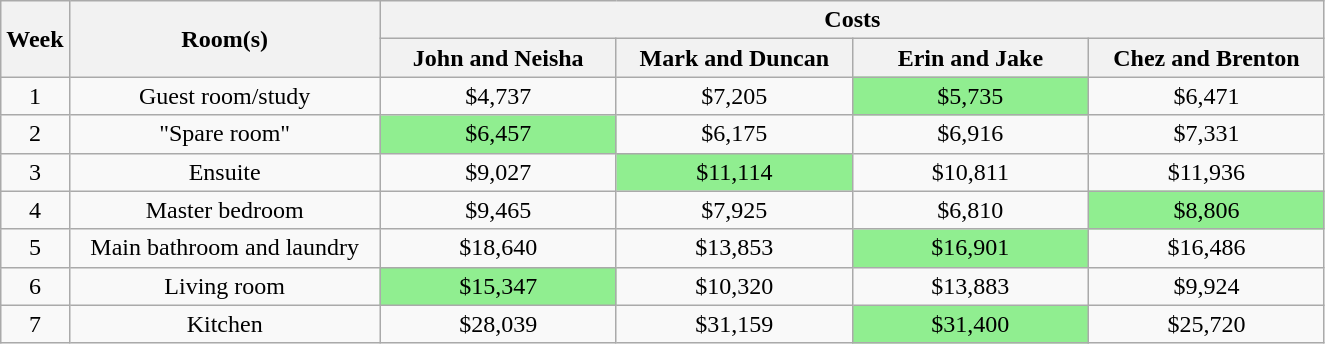<table class="wikitable" style="text-align:center">
<tr>
<th rowspan=2>Week</th>
<th rowspan="2" style="width:200px;">Room(s)</th>
<th colspan=4>Costs</th>
</tr>
<tr>
<th style="width:150px;">John and Neisha</th>
<th style="width:150px;">Mark and Duncan</th>
<th style="width:150px;">Erin and Jake</th>
<th style="width:150px;">Chez and Brenton</th>
</tr>
<tr>
<td>1</td>
<td>Guest room/study</td>
<td>$4,737</td>
<td>$7,205</td>
<td bgcolor="lightgreen">$5,735</td>
<td>$6,471</td>
</tr>
<tr>
<td>2</td>
<td>"Spare room"</td>
<td bgcolor="lightgreen">$6,457</td>
<td>$6,175</td>
<td>$6,916</td>
<td>$7,331</td>
</tr>
<tr>
<td>3</td>
<td>Ensuite</td>
<td>$9,027</td>
<td bgcolor="lightgreen">$11,114</td>
<td>$10,811</td>
<td>$11,936</td>
</tr>
<tr>
<td>4</td>
<td>Master bedroom</td>
<td>$9,465</td>
<td>$7,925</td>
<td>$6,810</td>
<td bgcolor="lightgreen">$8,806</td>
</tr>
<tr>
<td>5</td>
<td>Main bathroom and laundry</td>
<td>$18,640</td>
<td>$13,853</td>
<td bgcolor="lightgreen">$16,901</td>
<td>$16,486</td>
</tr>
<tr>
<td>6</td>
<td>Living room</td>
<td bgcolor="lightgreen">$15,347</td>
<td>$10,320</td>
<td>$13,883</td>
<td>$9,924</td>
</tr>
<tr>
<td>7</td>
<td>Kitchen</td>
<td>$28,039</td>
<td>$31,159</td>
<td bgcolor="lightgreen">$31,400</td>
<td>$25,720</td>
</tr>
</table>
